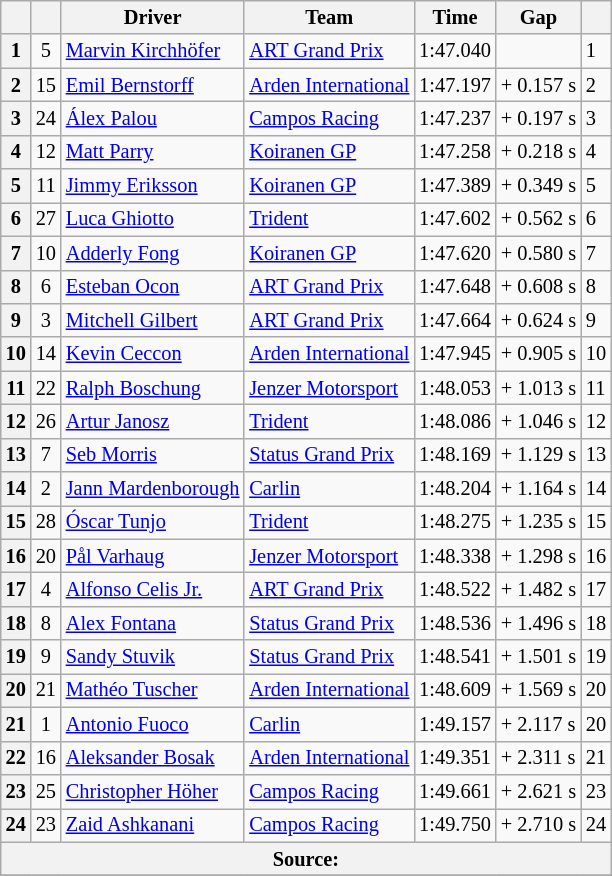<table class="wikitable" style="font-size:85%">
<tr>
<th></th>
<th></th>
<th>Driver</th>
<th>Team</th>
<th>Time</th>
<th>Gap</th>
<th></th>
</tr>
<tr>
<th>1</th>
<td align="center">5</td>
<td> <a href='#'>Marvin Kirchhöfer</a></td>
<td><a href='#'>ART Grand Prix</a></td>
<td>1:47.040</td>
<td></td>
<td>1</td>
</tr>
<tr>
<th>2</th>
<td align="center">15</td>
<td> <a href='#'>Emil Bernstorff</a></td>
<td><a href='#'>Arden International</a></td>
<td>1:47.197</td>
<td>+ 0.157 s</td>
<td>2</td>
</tr>
<tr>
<th>3</th>
<td align="center">24</td>
<td> <a href='#'>Álex Palou</a></td>
<td><a href='#'>Campos Racing</a></td>
<td>1:47.237</td>
<td>+ 0.197 s</td>
<td>3</td>
</tr>
<tr>
<th>4</th>
<td align="center">12</td>
<td> <a href='#'>Matt Parry</a></td>
<td><a href='#'>Koiranen GP</a></td>
<td>1:47.258</td>
<td>+ 0.218 s</td>
<td>4</td>
</tr>
<tr>
<th>5</th>
<td align="center">11</td>
<td> <a href='#'>Jimmy Eriksson</a></td>
<td><a href='#'>Koiranen GP</a></td>
<td>1:47.389</td>
<td>+ 0.349 s</td>
<td>5</td>
</tr>
<tr>
<th>6</th>
<td align="center">27</td>
<td> <a href='#'>Luca Ghiotto</a></td>
<td><a href='#'>Trident</a></td>
<td>1:47.602</td>
<td>+ 0.562 s</td>
<td>6</td>
</tr>
<tr>
<th>7</th>
<td align="center">10</td>
<td> <a href='#'>Adderly Fong</a></td>
<td><a href='#'>Koiranen GP</a></td>
<td>1:47.620</td>
<td>+ 0.580 s</td>
<td>7</td>
</tr>
<tr>
<th>8</th>
<td align="center">6</td>
<td> <a href='#'>Esteban Ocon</a></td>
<td><a href='#'>ART Grand Prix</a></td>
<td>1:47.648</td>
<td>+ 0.608 s</td>
<td>8</td>
</tr>
<tr>
<th>9</th>
<td align="center">3</td>
<td> <a href='#'>Mitchell Gilbert</a></td>
<td><a href='#'>ART Grand Prix</a></td>
<td>1:47.664</td>
<td>+ 0.624 s</td>
<td>9</td>
</tr>
<tr>
<th>10</th>
<td align="center">14</td>
<td> <a href='#'>Kevin Ceccon</a></td>
<td><a href='#'>Arden International</a></td>
<td>1:47.945</td>
<td>+ 0.905 s</td>
<td>10</td>
</tr>
<tr>
<th>11</th>
<td align="center">22</td>
<td> <a href='#'>Ralph Boschung</a></td>
<td><a href='#'>Jenzer Motorsport</a></td>
<td>1:48.053</td>
<td>+ 1.013 s</td>
<td>11</td>
</tr>
<tr>
<th>12</th>
<td align="center">26</td>
<td> <a href='#'>Artur Janosz</a></td>
<td><a href='#'>Trident</a></td>
<td>1:48.086</td>
<td>+ 1.046 s</td>
<td>12</td>
</tr>
<tr>
<th>13</th>
<td align="center">7</td>
<td> <a href='#'>Seb Morris</a></td>
<td><a href='#'>Status Grand Prix</a></td>
<td>1:48.169</td>
<td>+ 1.129 s</td>
<td>13</td>
</tr>
<tr>
<th>14</th>
<td align="center">2</td>
<td> <a href='#'>Jann Mardenborough</a></td>
<td><a href='#'>Carlin</a></td>
<td>1:48.204</td>
<td>+ 1.164 s</td>
<td>14</td>
</tr>
<tr>
<th>15</th>
<td align="center">28</td>
<td> <a href='#'>Óscar Tunjo</a></td>
<td><a href='#'>Trident</a></td>
<td>1:48.275</td>
<td>+ 1.235 s</td>
<td>15</td>
</tr>
<tr>
<th>16</th>
<td align="center">20</td>
<td> <a href='#'>Pål Varhaug</a></td>
<td><a href='#'>Jenzer Motorsport</a></td>
<td>1:48.338</td>
<td>+ 1.298 s</td>
<td>16</td>
</tr>
<tr>
<th>17</th>
<td align="center">4</td>
<td> <a href='#'>Alfonso Celis Jr.</a></td>
<td><a href='#'>ART Grand Prix</a></td>
<td>1:48.522</td>
<td>+ 1.482 s</td>
<td>17</td>
</tr>
<tr>
<th>18</th>
<td align="center">8</td>
<td> <a href='#'>Alex Fontana</a></td>
<td><a href='#'>Status Grand Prix</a></td>
<td>1:48.536</td>
<td>+ 1.496 s</td>
<td>18</td>
</tr>
<tr>
<th>19</th>
<td align="center">9</td>
<td> <a href='#'>Sandy Stuvik</a></td>
<td><a href='#'>Status Grand Prix</a></td>
<td>1:48.541</td>
<td>+ 1.501 s</td>
<td>19</td>
</tr>
<tr>
<th>20</th>
<td align="center">21</td>
<td> <a href='#'>Mathéo Tuscher</a></td>
<td><a href='#'>Arden International</a></td>
<td>1:48.609</td>
<td>+ 1.569 s</td>
<td>20</td>
</tr>
<tr>
<th>21</th>
<td align="center">1</td>
<td> <a href='#'>Antonio Fuoco</a></td>
<td><a href='#'>Carlin</a></td>
<td>1:49.157</td>
<td>+ 2.117 s</td>
<td>20</td>
</tr>
<tr>
<th>22</th>
<td align="center">16</td>
<td> <a href='#'>Aleksander Bosak</a></td>
<td><a href='#'>Arden International</a></td>
<td>1:49.351</td>
<td>+ 2.311 s</td>
<td>21</td>
</tr>
<tr>
<th>23</th>
<td align="center">25</td>
<td> <a href='#'>Christopher Höher</a></td>
<td><a href='#'>Campos Racing</a></td>
<td>1:49.661</td>
<td>+ 2.621 s</td>
<td>23</td>
</tr>
<tr>
<th>24</th>
<td align="center">23</td>
<td> <a href='#'>Zaid Ashkanani</a></td>
<td><a href='#'>Campos Racing</a></td>
<td>1:49.750</td>
<td>+ 2.710 s</td>
<td>24</td>
</tr>
<tr>
<th colspan="7">Source:</th>
</tr>
<tr>
</tr>
</table>
